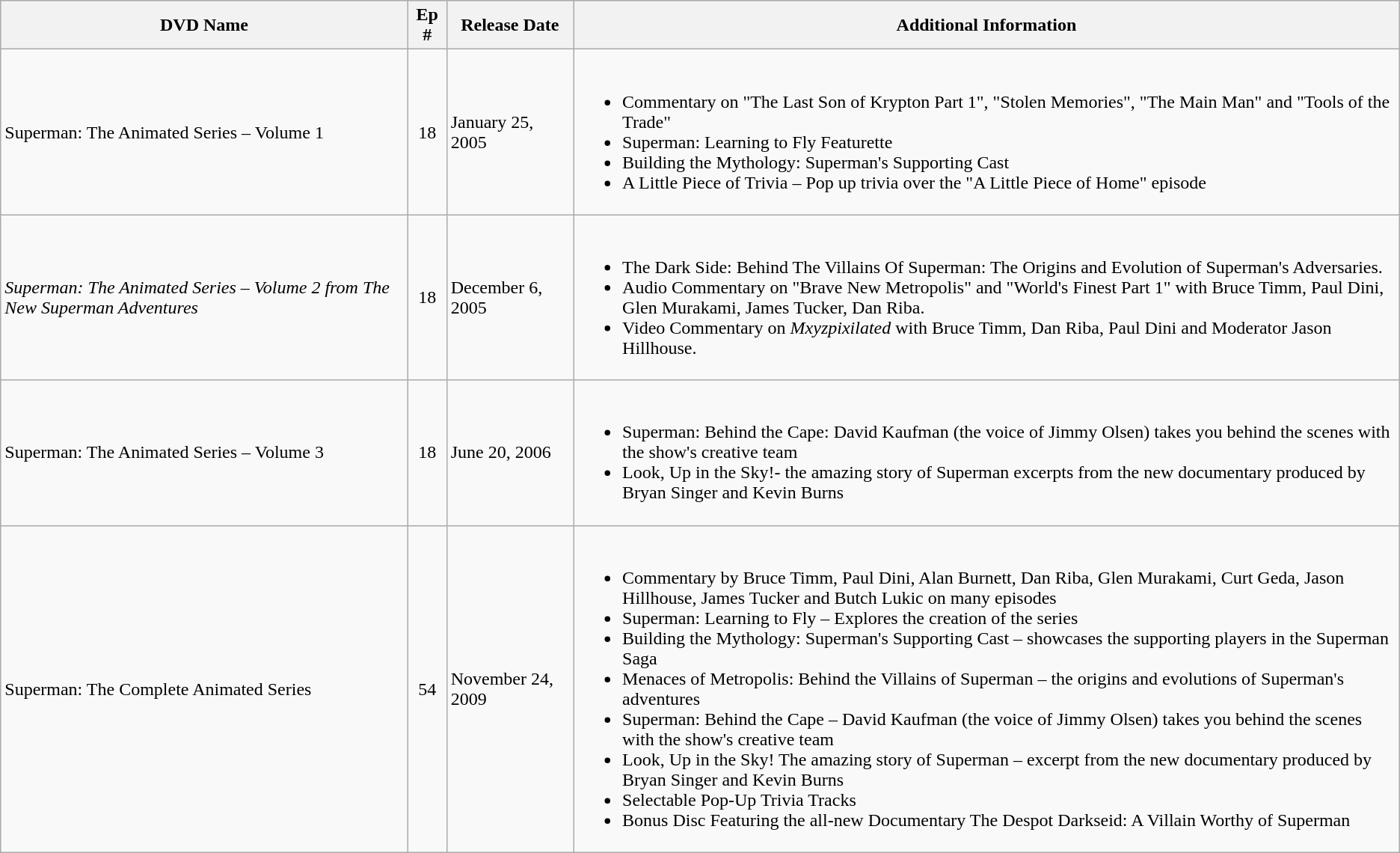<table class="wikitable">
<tr>
<th>DVD Name</th>
<th>Ep #</th>
<th>Release Date</th>
<th>Additional Information</th>
</tr>
<tr>
<td>Superman: The Animated Series – Volume 1</td>
<td style="text-align:center;">18</td>
<td>January 25, 2005</td>
<td><br><ul><li>Commentary on "The Last Son of Krypton Part 1", "Stolen Memories", "The Main Man" and "Tools of the Trade"</li><li>Superman: Learning to Fly Featurette</li><li>Building the Mythology: Superman's Supporting Cast</li><li>A Little Piece of Trivia – Pop up trivia over the "A Little Piece of Home" episode</li></ul></td>
</tr>
<tr>
<td><em>Superman: The Animated Series – Volume 2 from The New Superman Adventures</em></td>
<td style="text-align:center;">18</td>
<td>December 6, 2005</td>
<td><br><ul><li>The Dark Side: Behind The Villains Of Superman: The Origins and Evolution of Superman's Adversaries.</li><li>Audio Commentary on "Brave New Metropolis" and "World's Finest Part 1" with Bruce Timm, Paul Dini, Glen Murakami, James Tucker, Dan Riba.</li><li>Video Commentary on <em>Mxyzpixilated</em> with Bruce Timm, Dan Riba, Paul Dini and Moderator Jason Hillhouse.</li></ul></td>
</tr>
<tr>
<td>Superman: The Animated Series – Volume 3</td>
<td style="text-align:center;">18</td>
<td>June 20, 2006</td>
<td><br><ul><li>Superman: Behind the Cape: David Kaufman (the voice of Jimmy Olsen) takes you behind the scenes with the show's creative team</li><li>Look, Up in the Sky!- the amazing story of Superman excerpts from the new documentary produced by Bryan Singer and Kevin Burns</li></ul></td>
</tr>
<tr>
<td>Superman: The Complete Animated Series</td>
<td style="text-align:center;">54</td>
<td>November 24, 2009</td>
<td><br><ul><li>Commentary by Bruce Timm, Paul Dini, Alan Burnett, Dan Riba, Glen Murakami, Curt Geda, Jason Hillhouse, James Tucker and Butch Lukic on many episodes</li><li>Superman: Learning to Fly – Explores the creation of the series</li><li>Building the Mythology: Superman's Supporting Cast – showcases the supporting players in the Superman Saga</li><li>Menaces of Metropolis: Behind the Villains of Superman – the origins and evolutions of Superman's adventures</li><li>Superman: Behind the Cape – David Kaufman (the voice of Jimmy Olsen) takes you behind the scenes with the show's creative team</li><li>Look, Up in the Sky! The amazing story of Superman – excerpt from the new documentary produced by Bryan Singer and Kevin Burns</li><li>Selectable Pop-Up Trivia Tracks</li><li>Bonus Disc Featuring the all-new Documentary The Despot Darkseid: A Villain Worthy of Superman</li></ul></td>
</tr>
</table>
